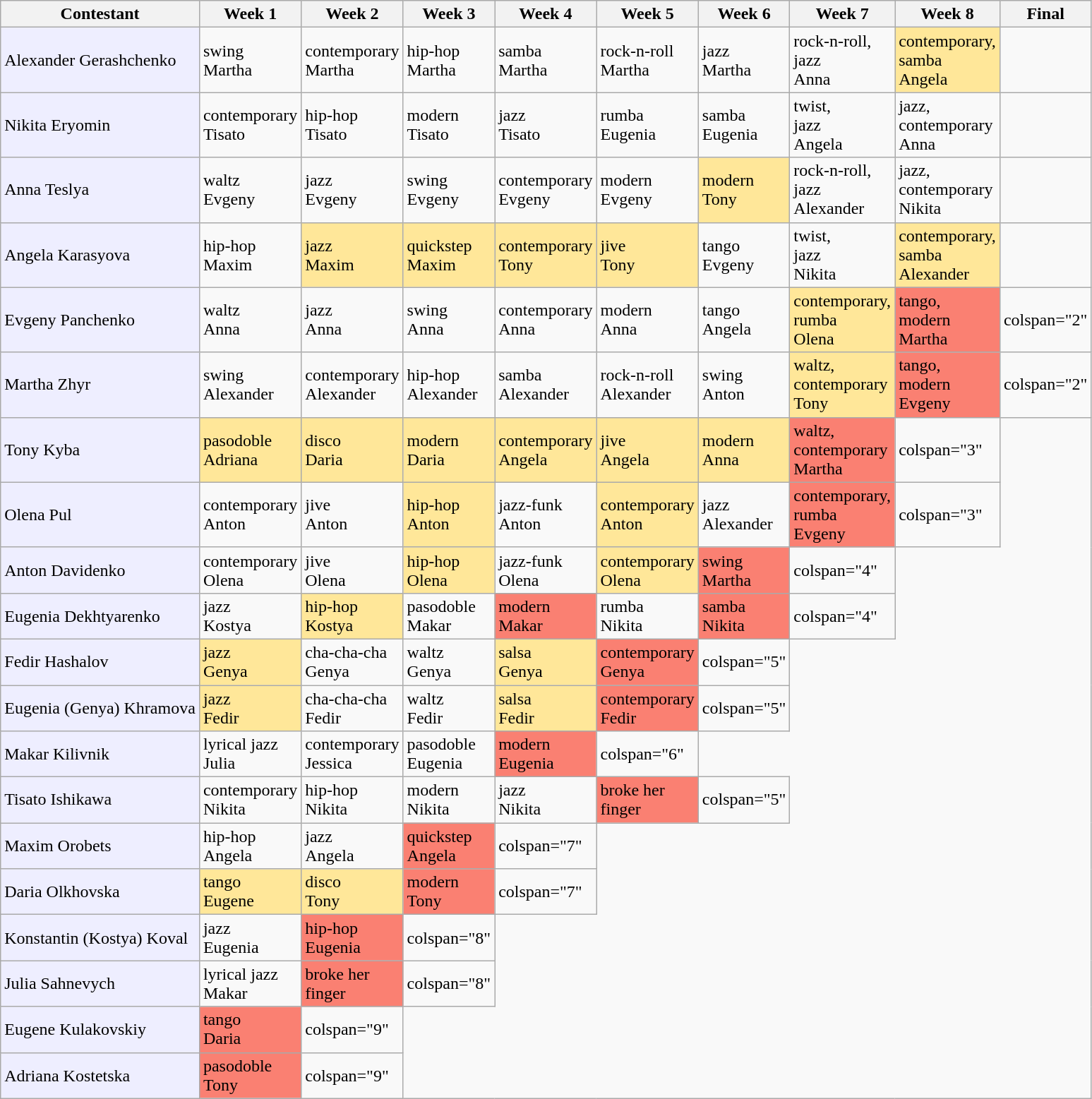<table class="wikitable">
<tr>
<th>Contestant</th>
<th>Week 1</th>
<th>Week 2</th>
<th>Week 3</th>
<th>Week 4</th>
<th>Week 5</th>
<th>Week 6</th>
<th>Week 7</th>
<th>Week 8</th>
<th>Final</th>
</tr>
<tr>
<td bgcolor="#eeeeff">Alexander Gerashchenko</td>
<td>swing <br> Martha</td>
<td>contemporary <br> Martha</td>
<td>hip-hop <br> Martha</td>
<td>samba <br> Martha</td>
<td>rock-n-roll <br> Martha</td>
<td>jazz <br> Martha</td>
<td>rock-n-roll, <br> jazz <br> Anna</td>
<td bgcolor=#FFE799>contemporary, <br> samba <br> Angela</td>
<td></td>
</tr>
<tr>
<td bgcolor="#eeeeff">Nikita Eryomin</td>
<td>contemporary <br> Tisato</td>
<td>hip-hop <br> Tisato</td>
<td>modern <br> Tisato</td>
<td>jazz <br> Tisato</td>
<td>rumba <br> Eugenia</td>
<td>samba <br> Eugenia</td>
<td>twist, <br> jazz <br> Angela</td>
<td>jazz, <br> contemporary <br> Anna</td>
<td></td>
</tr>
<tr>
<td bgcolor="#eeeeff">Anna Teslya</td>
<td>waltz <br> Evgeny</td>
<td>jazz <br> Evgeny</td>
<td>swing <br> Evgeny</td>
<td>contemporary <br> Evgeny</td>
<td>modern <br> Evgeny</td>
<td bgcolor=#FFE799>modern <br> Tony</td>
<td>rock-n-roll, <br> jazz <br> Alexander</td>
<td>jazz, <br> contemporary <br> Nikita</td>
<td></td>
</tr>
<tr>
<td bgcolor="#eeeeff">Angela Karasyova</td>
<td>hip-hop <br> Maxim</td>
<td bgcolor=#FFE799>jazz <br> Maxim</td>
<td bgcolor=#FFE799>quickstep <br> Maxim</td>
<td bgcolor=#FFE799>contemporary <br> Tony</td>
<td bgcolor=#FFE799>jive <br> Tony</td>
<td>tango <br> Evgeny</td>
<td>twist, <br> jazz <br> Nikita</td>
<td bgcolor=#FFE799>contemporary, <br> samba <br> Alexander</td>
<td></td>
</tr>
<tr>
<td bgcolor="#eeeeff">Evgeny Panchenko</td>
<td>waltz <br> Anna</td>
<td>jazz <br> Anna</td>
<td>swing <br> Anna</td>
<td>contemporary <br> Anna</td>
<td>modern <br> Anna</td>
<td>tango <br> Angela</td>
<td bgcolor=#FFE799>contemporary, <br> rumba <br> Olena</td>
<td bgcolor=#FA8072>tango, <br> modern <br> Martha</td>
<td>colspan="2" </td>
</tr>
<tr>
<td bgcolor="#eeeeff">Martha Zhyr</td>
<td>swing <br> Alexander</td>
<td>contemporary <br> Alexander</td>
<td>hip-hop <br> Alexander</td>
<td>samba <br> Alexander</td>
<td>rock-n-roll <br> Alexander</td>
<td>swing <br> Anton</td>
<td bgcolor=#FFE799>waltz, <br> contemporary <br> Tony</td>
<td bgcolor=#FA8072>tango, <br> modern <br> Evgeny</td>
<td>colspan="2" </td>
</tr>
<tr>
<td bgcolor="#eeeeff">Tony Kyba</td>
<td bgcolor=#FFE799>pasodoble <br> Adriana</td>
<td bgcolor=#FFE799>disco <br> Daria</td>
<td bgcolor=#FFE799>modern <br> Daria</td>
<td bgcolor=#FFE799>contemporary <br> Angela</td>
<td bgcolor=#FFE799>jive <br> Angela</td>
<td bgcolor=#FFE799>modern <br> Anna</td>
<td bgcolor=#FA8072>waltz, <br> contemporary <br> Martha</td>
<td>colspan="3" </td>
</tr>
<tr>
<td bgcolor="#eeeeff">Olena Pul</td>
<td>contemporary <br> Anton</td>
<td>jive <br> Anton</td>
<td bgcolor=#FFE799>hip-hop <br> Anton</td>
<td>jazz-funk <br> Anton</td>
<td bgcolor=#FFE799>contemporary <br> Anton</td>
<td>jazz <br> Alexander</td>
<td bgcolor=#FA8072>contemporary, <br> rumba <br> Evgeny</td>
<td>colspan="3" </td>
</tr>
<tr>
<td bgcolor="#eeeeff">Anton Davidenko</td>
<td>contemporary <br> Olena</td>
<td>jive <br> Olena</td>
<td bgcolor=#FFE799>hip-hop <br> Olena</td>
<td>jazz-funk <br> Olena</td>
<td bgcolor=#FFE799>contemporary <br> Olena</td>
<td bgcolor=#FA8072>swing <br> Martha</td>
<td>colspan="4" </td>
</tr>
<tr>
<td bgcolor="#eeeeff">Eugenia Dekhtyarenko</td>
<td>jazz <br> Kostya</td>
<td bgcolor=#FFE799>hip-hop <br> Kostya</td>
<td>pasodoble <br> Makar</td>
<td bgcolor=#FA8072>modern <br> Makar</td>
<td>rumba <br> Nikita</td>
<td bgcolor=#FA8072>samba <br> Nikita</td>
<td>colspan="4" </td>
</tr>
<tr>
<td bgcolor="#eeeeff">Fedir Hashalov</td>
<td bgcolor=#FFE799>jazz <br> Genya</td>
<td>cha-cha-cha <br> Genya</td>
<td>waltz <br> Genya</td>
<td bgcolor=#FFE799>salsa <br> Genya</td>
<td bgcolor=#FA8072>contemporary <br> Genya</td>
<td>colspan="5" </td>
</tr>
<tr>
<td bgcolor="#eeeeff">Eugenia (Genya) Khramova</td>
<td bgcolor=#FFE799>jazz <br> Fedir</td>
<td>cha-cha-cha <br> Fedir</td>
<td>waltz <br> Fedir</td>
<td bgcolor=#FFE799>salsa <br> Fedir</td>
<td bgcolor=#FA8072>contemporary <br> Fedir</td>
<td>colspan="5" </td>
</tr>
<tr>
<td bgcolor="#eeeeff">Makar Kilivnik</td>
<td>lyrical jazz <br> Julia</td>
<td>contemporary <br> Jessica </td>
<td>pasodoble <br> Eugenia</td>
<td bgcolor=#FA8072>modern <br> Eugenia</td>
<td>colspan="6" </td>
</tr>
<tr>
<td bgcolor="#eeeeff">Tisato Ishikawa</td>
<td>contemporary <br> Nikita</td>
<td>hip-hop <br> Nikita</td>
<td>modern <br> Nikita</td>
<td>jazz <br> Nikita</td>
<td bgcolor=#FA8072>broke her <br> finger</td>
<td>colspan="5" </td>
</tr>
<tr>
<td bgcolor="#eeeeff">Maxim Orobets</td>
<td>hip-hop <br> Angela</td>
<td>jazz <br> Angela</td>
<td bgcolor=#FA8072>quickstep <br> Angela</td>
<td>colspan="7" </td>
</tr>
<tr>
<td bgcolor="#eeeeff">Daria Olkhovska</td>
<td bgcolor=#FFE799>tango <br> Eugene</td>
<td bgcolor=#FFE799>disco <br> Tony</td>
<td bgcolor=#FA8072>modern <br> Tony</td>
<td>colspan="7" </td>
</tr>
<tr>
<td bgcolor="#eeeeff">Konstantin (Kostya) Koval</td>
<td>jazz <br> Eugenia</td>
<td bgcolor=#FA8072>hip-hop <br> Eugenia</td>
<td>colspan="8" </td>
</tr>
<tr>
<td bgcolor="#eeeeff">Julia Sahnevych</td>
<td>lyrical jazz <br> Makar</td>
<td bgcolor=#FA8072>broke her <br> finger</td>
<td>colspan="8" </td>
</tr>
<tr>
<td bgcolor="#eeeeff">Eugene Kulakovskiy</td>
<td bgcolor=#FA8072>tango <br> Daria</td>
<td>colspan="9" </td>
</tr>
<tr>
<td bgcolor="#eeeeff">Adriana Kostetska</td>
<td bgcolor=#FA8072>pasodoble <br> Tony</td>
<td>colspan="9" </td>
</tr>
</table>
